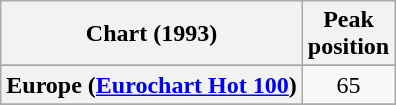<table class="wikitable sortable plainrowheaders" style="text-align:center">
<tr>
<th>Chart (1993)</th>
<th>Peak<br>position</th>
</tr>
<tr>
</tr>
<tr>
<th scope="row">Europe (<a href='#'>Eurochart Hot 100</a>)</th>
<td>65</td>
</tr>
<tr>
</tr>
<tr>
</tr>
</table>
